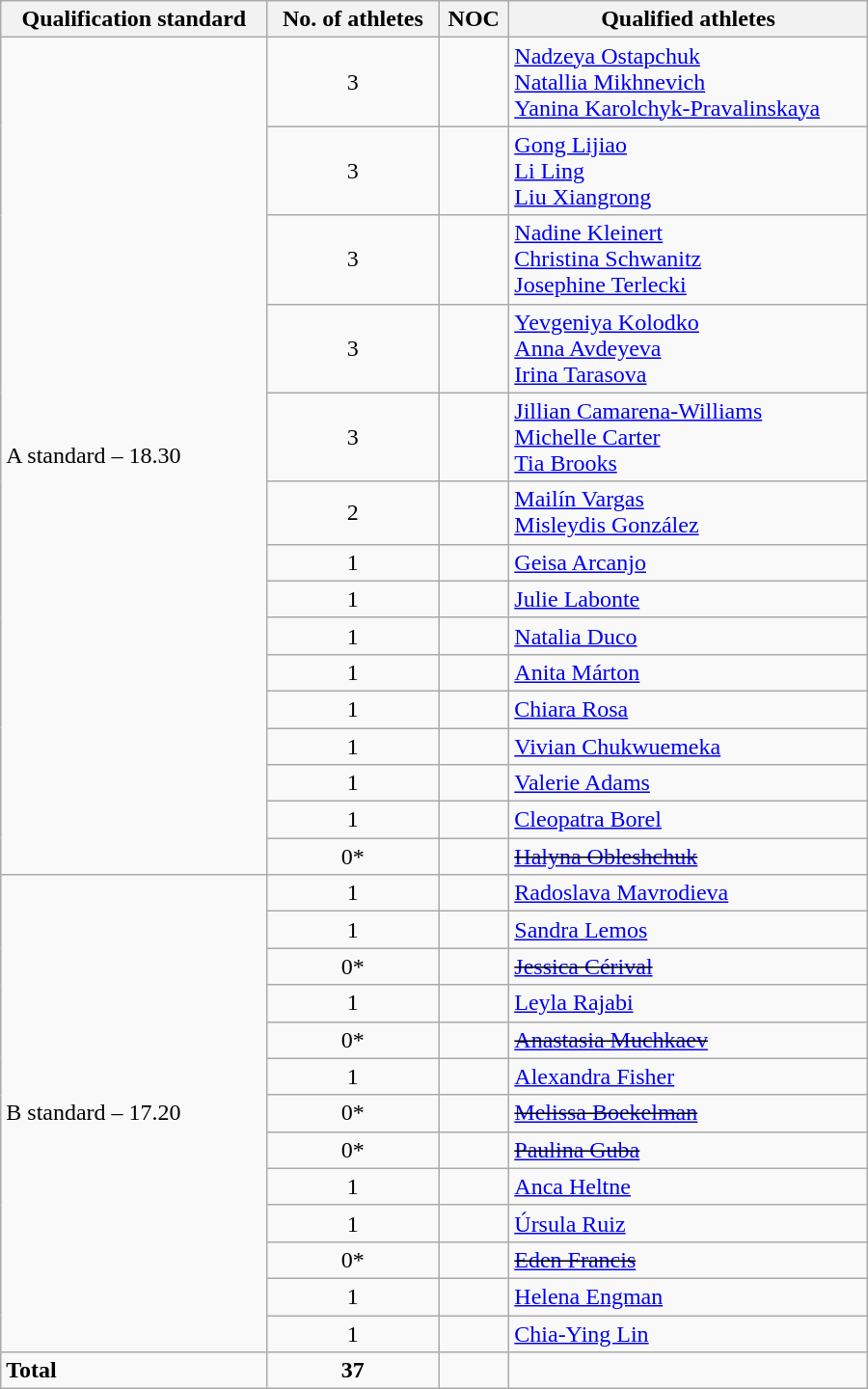<table class="wikitable"  style="text-align:left; width:600px;">
<tr>
<th>Qualification standard</th>
<th>No. of athletes</th>
<th>NOC</th>
<th>Qualified athletes</th>
</tr>
<tr>
<td rowspan="15">A standard – 18.30</td>
<td align=center>3</td>
<td></td>
<td><a href='#'>Nadzeya Ostapchuk</a><br><a href='#'>Natallia Mikhnevich</a><br><a href='#'>Yanina Karolchyk-Pravalinskaya</a></td>
</tr>
<tr>
<td align=center>3</td>
<td></td>
<td><a href='#'>Gong Lijiao</a><br><a href='#'>Li Ling</a><br><a href='#'>Liu Xiangrong</a></td>
</tr>
<tr>
<td align=center>3</td>
<td></td>
<td><a href='#'>Nadine Kleinert</a><br><a href='#'>Christina Schwanitz</a><br><a href='#'>Josephine Terlecki</a></td>
</tr>
<tr>
<td align=center>3</td>
<td></td>
<td><a href='#'>Yevgeniya Kolodko</a><br><a href='#'>Anna Avdeyeva</a><br><a href='#'>Irina Tarasova</a></td>
</tr>
<tr>
<td align=center>3</td>
<td></td>
<td><a href='#'>Jillian Camarena-Williams</a><br><a href='#'>Michelle Carter</a><br><a href='#'>Tia Brooks</a></td>
</tr>
<tr>
<td align=center>2</td>
<td></td>
<td><a href='#'>Mailín Vargas</a><br><a href='#'>Misleydis González</a></td>
</tr>
<tr>
<td align=center>1</td>
<td></td>
<td><a href='#'>Geisa Arcanjo</a></td>
</tr>
<tr>
<td align=center>1</td>
<td></td>
<td><a href='#'>Julie Labonte</a></td>
</tr>
<tr>
<td align=center>1</td>
<td></td>
<td><a href='#'>Natalia Duco</a></td>
</tr>
<tr>
<td align=center>1</td>
<td></td>
<td><a href='#'>Anita Márton</a></td>
</tr>
<tr>
<td align=center>1</td>
<td></td>
<td><a href='#'>Chiara Rosa</a></td>
</tr>
<tr>
<td align=center>1</td>
<td></td>
<td><a href='#'>Vivian Chukwuemeka</a></td>
</tr>
<tr>
<td align=center>1</td>
<td></td>
<td><a href='#'>Valerie Adams</a></td>
</tr>
<tr>
<td align=center>1</td>
<td></td>
<td><a href='#'>Cleopatra Borel</a></td>
</tr>
<tr>
<td align=center>0*</td>
<td></td>
<td><s><a href='#'>Halyna Obleshchuk</a></s></td>
</tr>
<tr>
<td rowspan="13">B standard – 17.20</td>
<td align=center>1</td>
<td></td>
<td><a href='#'>Radoslava Mavrodieva</a></td>
</tr>
<tr>
<td align=center>1</td>
<td></td>
<td><a href='#'>Sandra Lemos</a></td>
</tr>
<tr>
<td align=center>0*</td>
<td></td>
<td><s><a href='#'>Jessica Cérival</a></s></td>
</tr>
<tr>
<td align=center>1</td>
<td></td>
<td><a href='#'>Leyla Rajabi</a></td>
</tr>
<tr>
<td align=center>0*</td>
<td></td>
<td><s><a href='#'>Anastasia Muchkaev</a></s></td>
</tr>
<tr>
<td align=center>1</td>
<td></td>
<td><a href='#'>Alexandra Fisher</a></td>
</tr>
<tr>
<td align=center>0*</td>
<td></td>
<td><s><a href='#'>Melissa Boekelman</a></s></td>
</tr>
<tr>
<td align=center>0*</td>
<td></td>
<td><s><a href='#'>Paulina Guba</a></s></td>
</tr>
<tr>
<td align=center>1</td>
<td></td>
<td><a href='#'>Anca Heltne</a></td>
</tr>
<tr>
<td align=center>1</td>
<td></td>
<td><a href='#'>Úrsula Ruiz</a></td>
</tr>
<tr>
<td align=center>0*</td>
<td></td>
<td><s><a href='#'>Eden Francis</a></s></td>
</tr>
<tr>
<td align=center>1</td>
<td></td>
<td><a href='#'>Helena Engman</a></td>
</tr>
<tr>
<td align=center>1</td>
<td></td>
<td><a href='#'>Chia-Ying Lin</a></td>
</tr>
<tr>
<td><strong>Total</strong></td>
<td align=center><strong>37</strong></td>
<td></td>
<td></td>
</tr>
</table>
